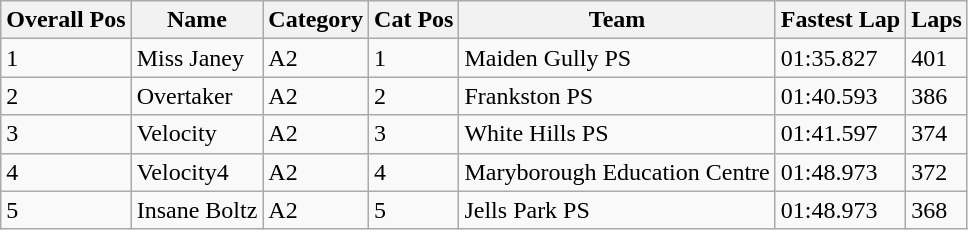<table class="wikitable sortable">
<tr>
<th>Overall Pos</th>
<th>Name</th>
<th>Category</th>
<th>Cat Pos</th>
<th>Team</th>
<th>Fastest Lap</th>
<th>Laps</th>
</tr>
<tr>
<td>1</td>
<td>Miss Janey</td>
<td>A2</td>
<td>1</td>
<td>Maiden Gully PS</td>
<td>01:35.827</td>
<td>401</td>
</tr>
<tr>
<td>2</td>
<td>Overtaker</td>
<td>A2</td>
<td>2</td>
<td>Frankston PS</td>
<td>01:40.593</td>
<td>386</td>
</tr>
<tr>
<td>3</td>
<td>Velocity</td>
<td>A2</td>
<td>3</td>
<td>White Hills PS</td>
<td>01:41.597</td>
<td>374</td>
</tr>
<tr>
<td>4</td>
<td>Velocity4</td>
<td>A2</td>
<td>4</td>
<td>Maryborough Education Centre</td>
<td>01:48.973</td>
<td>372</td>
</tr>
<tr>
<td>5</td>
<td>Insane Boltz</td>
<td>A2</td>
<td>5</td>
<td>Jells Park PS</td>
<td>01:48.973</td>
<td>368</td>
</tr>
</table>
